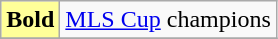<table class="wikitable">
<tr>
<td bgcolor=#FFFF99><strong>Bold</strong></td>
<td><a href='#'>MLS Cup</a> champions</td>
</tr>
<tr>
</tr>
</table>
